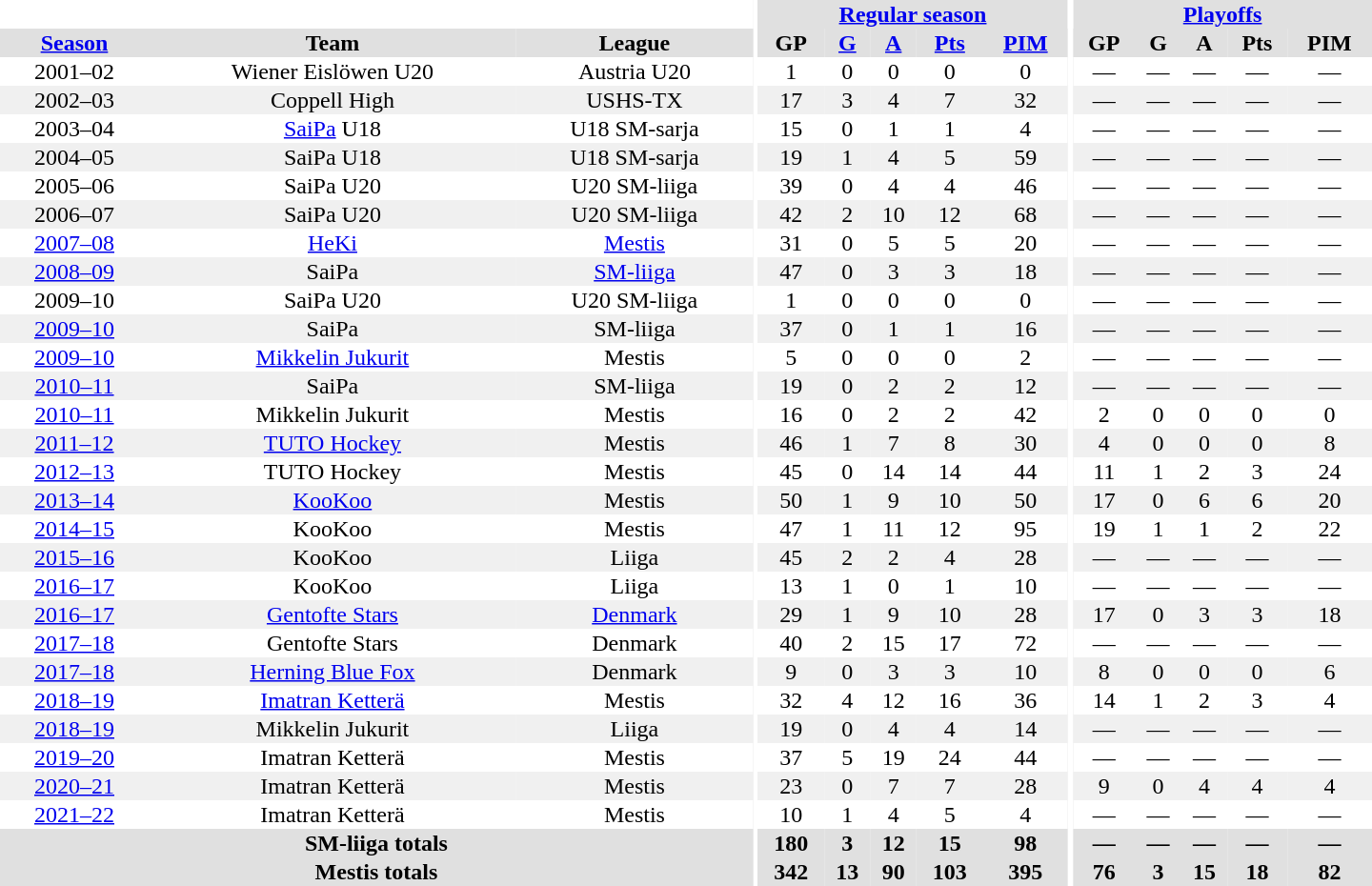<table border="0" cellpadding="1" cellspacing="0" style="text-align:center; width:60em">
<tr bgcolor="#e0e0e0">
<th colspan="3" bgcolor="#ffffff"></th>
<th rowspan="99" bgcolor="#ffffff"></th>
<th colspan="5"><a href='#'>Regular season</a></th>
<th rowspan="99" bgcolor="#ffffff"></th>
<th colspan="5"><a href='#'>Playoffs</a></th>
</tr>
<tr bgcolor="#e0e0e0">
<th><a href='#'>Season</a></th>
<th>Team</th>
<th>League</th>
<th>GP</th>
<th><a href='#'>G</a></th>
<th><a href='#'>A</a></th>
<th><a href='#'>Pts</a></th>
<th><a href='#'>PIM</a></th>
<th>GP</th>
<th>G</th>
<th>A</th>
<th>Pts</th>
<th>PIM</th>
</tr>
<tr>
<td>2001–02</td>
<td>Wiener Eislöwen U20</td>
<td>Austria U20</td>
<td>1</td>
<td>0</td>
<td>0</td>
<td>0</td>
<td>0</td>
<td>—</td>
<td>—</td>
<td>—</td>
<td>—</td>
<td>—</td>
</tr>
<tr bgcolor="#f0f0f0">
<td>2002–03</td>
<td>Coppell High</td>
<td>USHS-TX</td>
<td>17</td>
<td>3</td>
<td>4</td>
<td>7</td>
<td>32</td>
<td>—</td>
<td>—</td>
<td>—</td>
<td>—</td>
<td>—</td>
</tr>
<tr>
<td>2003–04</td>
<td><a href='#'>SaiPa</a> U18</td>
<td>U18 SM-sarja</td>
<td>15</td>
<td>0</td>
<td>1</td>
<td>1</td>
<td>4</td>
<td>—</td>
<td>—</td>
<td>—</td>
<td>—</td>
<td>—</td>
</tr>
<tr bgcolor="#f0f0f0">
<td>2004–05</td>
<td>SaiPa U18</td>
<td>U18 SM-sarja</td>
<td>19</td>
<td>1</td>
<td>4</td>
<td>5</td>
<td>59</td>
<td>—</td>
<td>—</td>
<td>—</td>
<td>—</td>
<td>—</td>
</tr>
<tr>
<td>2005–06</td>
<td>SaiPa U20</td>
<td>U20 SM-liiga</td>
<td>39</td>
<td>0</td>
<td>4</td>
<td>4</td>
<td>46</td>
<td>—</td>
<td>—</td>
<td>—</td>
<td>—</td>
<td>—</td>
</tr>
<tr bgcolor="#f0f0f0">
<td>2006–07</td>
<td>SaiPa U20</td>
<td>U20 SM-liiga</td>
<td>42</td>
<td>2</td>
<td>10</td>
<td>12</td>
<td>68</td>
<td>—</td>
<td>—</td>
<td>—</td>
<td>—</td>
<td>—</td>
</tr>
<tr>
<td><a href='#'>2007–08</a></td>
<td><a href='#'>HeKi</a></td>
<td><a href='#'>Mestis</a></td>
<td>31</td>
<td>0</td>
<td>5</td>
<td>5</td>
<td>20</td>
<td>—</td>
<td>—</td>
<td>—</td>
<td>—</td>
<td>—</td>
</tr>
<tr bgcolor="#f0f0f0">
<td><a href='#'>2008–09</a></td>
<td>SaiPa</td>
<td><a href='#'>SM-liiga</a></td>
<td>47</td>
<td>0</td>
<td>3</td>
<td>3</td>
<td>18</td>
<td>—</td>
<td>—</td>
<td>—</td>
<td>—</td>
<td>—</td>
</tr>
<tr>
<td>2009–10</td>
<td>SaiPa U20</td>
<td>U20 SM-liiga</td>
<td>1</td>
<td>0</td>
<td>0</td>
<td>0</td>
<td>0</td>
<td>—</td>
<td>—</td>
<td>—</td>
<td>—</td>
<td>—</td>
</tr>
<tr bgcolor="#f0f0f0">
<td><a href='#'>2009–10</a></td>
<td>SaiPa</td>
<td>SM-liiga</td>
<td>37</td>
<td>0</td>
<td>1</td>
<td>1</td>
<td>16</td>
<td>—</td>
<td>—</td>
<td>—</td>
<td>—</td>
<td>—</td>
</tr>
<tr>
<td><a href='#'>2009–10</a></td>
<td><a href='#'>Mikkelin Jukurit</a></td>
<td>Mestis</td>
<td>5</td>
<td>0</td>
<td>0</td>
<td>0</td>
<td>2</td>
<td>—</td>
<td>—</td>
<td>—</td>
<td>—</td>
<td>—</td>
</tr>
<tr bgcolor="#f0f0f0">
<td><a href='#'>2010–11</a></td>
<td>SaiPa</td>
<td>SM-liiga</td>
<td>19</td>
<td>0</td>
<td>2</td>
<td>2</td>
<td>12</td>
<td>—</td>
<td>—</td>
<td>—</td>
<td>—</td>
<td>—</td>
</tr>
<tr>
<td><a href='#'>2010–11</a></td>
<td>Mikkelin Jukurit</td>
<td>Mestis</td>
<td>16</td>
<td>0</td>
<td>2</td>
<td>2</td>
<td>42</td>
<td>2</td>
<td>0</td>
<td>0</td>
<td>0</td>
<td>0</td>
</tr>
<tr bgcolor="#f0f0f0">
<td><a href='#'>2011–12</a></td>
<td><a href='#'>TUTO Hockey</a></td>
<td>Mestis</td>
<td>46</td>
<td>1</td>
<td>7</td>
<td>8</td>
<td>30</td>
<td>4</td>
<td>0</td>
<td>0</td>
<td>0</td>
<td>8</td>
</tr>
<tr>
<td><a href='#'>2012–13</a></td>
<td>TUTO Hockey</td>
<td>Mestis</td>
<td>45</td>
<td>0</td>
<td>14</td>
<td>14</td>
<td>44</td>
<td>11</td>
<td>1</td>
<td>2</td>
<td>3</td>
<td>24</td>
</tr>
<tr bgcolor="#f0f0f0">
<td><a href='#'>2013–14</a></td>
<td><a href='#'>KooKoo</a></td>
<td>Mestis</td>
<td>50</td>
<td>1</td>
<td>9</td>
<td>10</td>
<td>50</td>
<td>17</td>
<td>0</td>
<td>6</td>
<td>6</td>
<td>20</td>
</tr>
<tr>
<td><a href='#'>2014–15</a></td>
<td>KooKoo</td>
<td>Mestis</td>
<td>47</td>
<td>1</td>
<td>11</td>
<td>12</td>
<td>95</td>
<td>19</td>
<td>1</td>
<td>1</td>
<td>2</td>
<td>22</td>
</tr>
<tr bgcolor="#f0f0f0">
<td><a href='#'>2015–16</a></td>
<td>KooKoo</td>
<td>Liiga</td>
<td>45</td>
<td>2</td>
<td>2</td>
<td>4</td>
<td>28</td>
<td>—</td>
<td>—</td>
<td>—</td>
<td>—</td>
<td>—</td>
</tr>
<tr>
<td><a href='#'>2016–17</a></td>
<td>KooKoo</td>
<td>Liiga</td>
<td>13</td>
<td>1</td>
<td>0</td>
<td>1</td>
<td>10</td>
<td>—</td>
<td>—</td>
<td>—</td>
<td>—</td>
<td>—</td>
</tr>
<tr bgcolor="#f0f0f0">
<td><a href='#'>2016–17</a></td>
<td><a href='#'>Gentofte Stars</a></td>
<td><a href='#'>Denmark</a></td>
<td>29</td>
<td>1</td>
<td>9</td>
<td>10</td>
<td>28</td>
<td>17</td>
<td>0</td>
<td>3</td>
<td>3</td>
<td>18</td>
</tr>
<tr>
<td><a href='#'>2017–18</a></td>
<td>Gentofte Stars</td>
<td>Denmark</td>
<td>40</td>
<td>2</td>
<td>15</td>
<td>17</td>
<td>72</td>
<td>—</td>
<td>—</td>
<td>—</td>
<td>—</td>
<td>—</td>
</tr>
<tr bgcolor="#f0f0f0">
<td><a href='#'>2017–18</a></td>
<td><a href='#'>Herning Blue Fox</a></td>
<td>Denmark</td>
<td>9</td>
<td>0</td>
<td>3</td>
<td>3</td>
<td>10</td>
<td>8</td>
<td>0</td>
<td>0</td>
<td>0</td>
<td>6</td>
</tr>
<tr>
<td><a href='#'>2018–19</a></td>
<td><a href='#'>Imatran Ketterä</a></td>
<td>Mestis</td>
<td>32</td>
<td>4</td>
<td>12</td>
<td>16</td>
<td>36</td>
<td>14</td>
<td>1</td>
<td>2</td>
<td>3</td>
<td>4</td>
</tr>
<tr bgcolor="#f0f0f0">
<td><a href='#'>2018–19</a></td>
<td>Mikkelin Jukurit</td>
<td>Liiga</td>
<td>19</td>
<td>0</td>
<td>4</td>
<td>4</td>
<td>14</td>
<td>—</td>
<td>—</td>
<td>—</td>
<td>—</td>
<td>—</td>
</tr>
<tr>
<td><a href='#'>2019–20</a></td>
<td>Imatran Ketterä</td>
<td>Mestis</td>
<td>37</td>
<td>5</td>
<td>19</td>
<td>24</td>
<td>44</td>
<td>—</td>
<td>—</td>
<td>—</td>
<td>—</td>
<td>—</td>
</tr>
<tr bgcolor="#f0f0f0">
<td><a href='#'>2020–21</a></td>
<td>Imatran Ketterä</td>
<td>Mestis</td>
<td>23</td>
<td>0</td>
<td>7</td>
<td>7</td>
<td>28</td>
<td>9</td>
<td>0</td>
<td>4</td>
<td>4</td>
<td>4</td>
</tr>
<tr>
<td><a href='#'>2021–22</a></td>
<td>Imatran Ketterä</td>
<td>Mestis</td>
<td>10</td>
<td>1</td>
<td>4</td>
<td>5</td>
<td>4</td>
<td>—</td>
<td>—</td>
<td>—</td>
<td>—</td>
<td>—</td>
</tr>
<tr>
</tr>
<tr ALIGN="center" bgcolor="#e0e0e0">
<th colspan="3">SM-liiga totals</th>
<th ALIGN="center">180</th>
<th ALIGN="center">3</th>
<th ALIGN="center">12</th>
<th ALIGN="center">15</th>
<th ALIGN="center">98</th>
<th ALIGN="center">—</th>
<th ALIGN="center">—</th>
<th ALIGN="center">—</th>
<th ALIGN="center">—</th>
<th ALIGN="center">—</th>
</tr>
<tr>
</tr>
<tr ALIGN="center" bgcolor="#e0e0e0">
<th colspan="3">Mestis totals</th>
<th ALIGN="center">342</th>
<th ALIGN="center">13</th>
<th ALIGN="center">90</th>
<th ALIGN="center">103</th>
<th ALIGN="center">395</th>
<th ALIGN="center">76</th>
<th ALIGN="center">3</th>
<th ALIGN="center">15</th>
<th ALIGN="center">18</th>
<th ALIGN="center">82</th>
</tr>
</table>
